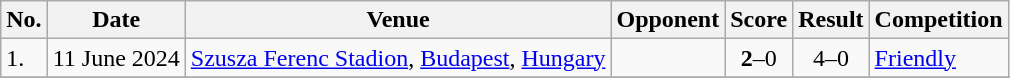<table class="wikitable">
<tr>
<th>No.</th>
<th>Date</th>
<th>Venue</th>
<th>Opponent</th>
<th>Score</th>
<th>Result</th>
<th>Competition</th>
</tr>
<tr>
<td>1.</td>
<td>11 June 2024</td>
<td><a href='#'>Szusza Ferenc Stadion</a>, <a href='#'>Budapest</a>, <a href='#'>Hungary</a></td>
<td></td>
<td align=center><strong>2</strong>–0</td>
<td align=center>4–0</td>
<td><a href='#'>Friendly</a></td>
</tr>
<tr>
</tr>
</table>
